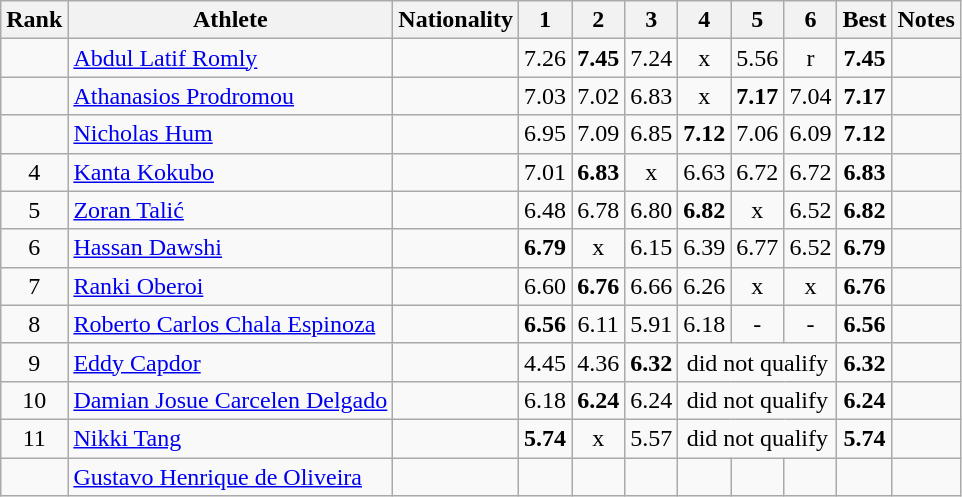<table class="wikitable sortable" style="text-align:center">
<tr>
<th>Rank</th>
<th>Athlete</th>
<th>Nationality</th>
<th>1</th>
<th>2</th>
<th>3</th>
<th>4</th>
<th>5</th>
<th>6</th>
<th>Best</th>
<th>Notes</th>
</tr>
<tr>
<td></td>
<td style="text-align:left;"><a href='#'>Abdul Latif Romly</a></td>
<td style="text-align:left;"></td>
<td>7.26</td>
<td><strong>7.45</strong></td>
<td>7.24</td>
<td>x</td>
<td>5.56</td>
<td>r</td>
<td><strong>7.45</strong></td>
<td></td>
</tr>
<tr>
<td></td>
<td style="text-align:left;"><a href='#'>Athanasios Prodromou</a></td>
<td style="text-align:left;"></td>
<td>7.03</td>
<td>7.02</td>
<td>6.83</td>
<td>x</td>
<td><strong>7.17</strong></td>
<td>7.04</td>
<td><strong>7.17</strong></td>
<td></td>
</tr>
<tr>
<td></td>
<td style="text-align:left;"><a href='#'>Nicholas Hum</a></td>
<td style="text-align:left;"></td>
<td>6.95</td>
<td>7.09</td>
<td>6.85</td>
<td><strong>7.12</strong></td>
<td>7.06</td>
<td>6.09</td>
<td><strong>7.12</strong></td>
<td></td>
</tr>
<tr>
<td>4</td>
<td style="text-align:left;"><a href='#'>Kanta Kokubo</a></td>
<td style="text-align:left;"></td>
<td>7.01</td>
<td><strong>6.83</strong></td>
<td>x</td>
<td>6.63</td>
<td>6.72</td>
<td>6.72</td>
<td><strong>6.83</strong></td>
<td></td>
</tr>
<tr>
<td>5</td>
<td style="text-align:left;"><a href='#'>Zoran Talić</a></td>
<td style="text-align:left;"></td>
<td>6.48</td>
<td>6.78</td>
<td>6.80</td>
<td><strong>6.82</strong></td>
<td>x</td>
<td>6.52</td>
<td><strong>6.82</strong></td>
<td></td>
</tr>
<tr>
<td>6</td>
<td style="text-align:left;"><a href='#'>Hassan Dawshi</a></td>
<td style="text-align:left;"></td>
<td><strong>6.79</strong></td>
<td>x</td>
<td>6.15</td>
<td>6.39</td>
<td>6.77</td>
<td>6.52</td>
<td><strong>6.79</strong></td>
<td></td>
</tr>
<tr>
<td>7</td>
<td style="text-align:left;"><a href='#'>Ranki Oberoi</a></td>
<td style="text-align:left;"></td>
<td>6.60</td>
<td><strong>6.76</strong></td>
<td>6.66</td>
<td>6.26</td>
<td>x</td>
<td>x</td>
<td><strong>6.76</strong></td>
<td></td>
</tr>
<tr>
<td>8</td>
<td style="text-align:left;"><a href='#'>Roberto Carlos Chala Espinoza</a></td>
<td style="text-align:left;"></td>
<td><strong>6.56</strong></td>
<td>6.11</td>
<td>5.91</td>
<td>6.18</td>
<td>-</td>
<td>-</td>
<td><strong>6.56</strong></td>
<td></td>
</tr>
<tr>
<td>9</td>
<td style="text-align:left;"><a href='#'>Eddy Capdor</a></td>
<td style="text-align:left;"></td>
<td>4.45</td>
<td>4.36</td>
<td><strong>6.32</strong></td>
<td colspan=3>did not qualify</td>
<td><strong>6.32</strong></td>
<td></td>
</tr>
<tr>
<td>10</td>
<td style="text-align:left;"><a href='#'>Damian Josue Carcelen Delgado</a></td>
<td style="text-align:left;"></td>
<td>6.18</td>
<td><strong>6.24</strong></td>
<td>6.24</td>
<td colspan=3>did not qualify</td>
<td><strong>6.24</strong></td>
<td></td>
</tr>
<tr>
<td>11</td>
<td style="text-align:left;"><a href='#'>Nikki Tang</a></td>
<td style="text-align:left;"></td>
<td><strong>5.74</strong></td>
<td>x</td>
<td>5.57</td>
<td colspan=3>did not qualify</td>
<td><strong>5.74</strong></td>
<td></td>
</tr>
<tr>
<td></td>
<td style="text-align:left;"><a href='#'>Gustavo Henrique de Oliveira</a></td>
<td style="text-align:left;"></td>
<td></td>
<td></td>
<td></td>
<td></td>
<td></td>
<td></td>
<td></td>
<td></td>
</tr>
</table>
